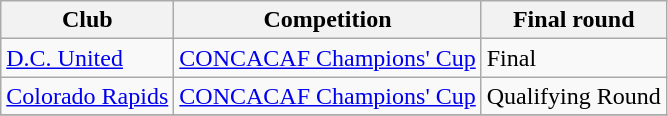<table class="wikitable">
<tr>
<th>Club</th>
<th>Competition</th>
<th>Final round</th>
</tr>
<tr>
<td rowspan=1><a href='#'>D.C. United</a></td>
<td><a href='#'>CONCACAF Champions' Cup</a></td>
<td>Final</td>
</tr>
<tr>
<td rowspan=1><a href='#'>Colorado Rapids</a></td>
<td><a href='#'>CONCACAF Champions' Cup</a></td>
<td>Qualifying Round</td>
</tr>
<tr>
</tr>
</table>
